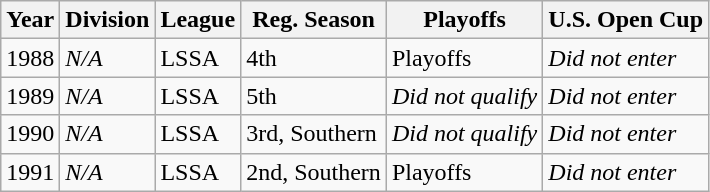<table class="wikitable">
<tr>
<th>Year</th>
<th>Division</th>
<th>League</th>
<th>Reg. Season</th>
<th>Playoffs</th>
<th>U.S. Open Cup</th>
</tr>
<tr>
<td>1988</td>
<td><em>N/A</em></td>
<td>LSSA</td>
<td>4th</td>
<td>Playoffs</td>
<td><em>Did not enter</em></td>
</tr>
<tr>
<td>1989</td>
<td><em>N/A</em></td>
<td>LSSA</td>
<td>5th</td>
<td><em>Did not qualify</em></td>
<td><em>Did not enter</em></td>
</tr>
<tr>
<td>1990</td>
<td><em>N/A</em></td>
<td>LSSA</td>
<td>3rd, Southern</td>
<td><em>Did not qualify</em></td>
<td><em>Did not enter</em></td>
</tr>
<tr>
<td>1991</td>
<td><em>N/A</em></td>
<td>LSSA</td>
<td>2nd, Southern</td>
<td>Playoffs</td>
<td><em>Did not enter</em></td>
</tr>
</table>
